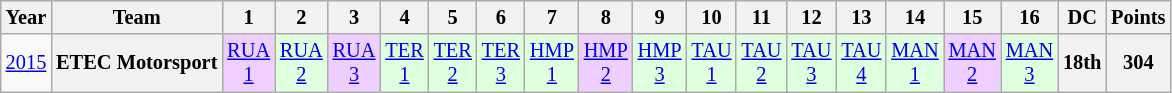<table class="wikitable" style="text-align:center; font-size:85%">
<tr>
<th>Year</th>
<th>Team</th>
<th>1</th>
<th>2</th>
<th>3</th>
<th>4</th>
<th>5</th>
<th>6</th>
<th>7</th>
<th>8</th>
<th>9</th>
<th>10</th>
<th>11</th>
<th>12</th>
<th>13</th>
<th>14</th>
<th>15</th>
<th>16</th>
<th>DC</th>
<th>Points</th>
</tr>
<tr>
<td><a href='#'>2015</a></td>
<th nowrap>ETEC Motorsport</th>
<td style="background:#EFCFFF;"><a href='#'>RUA<br>1</a><br></td>
<td style="background:#DFFFDF;"><a href='#'>RUA<br>2</a><br></td>
<td style="background:#EFCFFF;"><a href='#'>RUA<br>3</a><br></td>
<td style="background:#DFFFDF;"><a href='#'>TER<br>1</a><br></td>
<td style="background:#DFFFDF;"><a href='#'>TER<br>2</a><br></td>
<td style="background:#DFFFDF;"><a href='#'>TER<br>3</a><br></td>
<td style="background:#DFFFDF;"><a href='#'>HMP<br>1</a><br></td>
<td style="background:#EFCFFF;"><a href='#'>HMP<br>2</a><br></td>
<td style="background:#DFFFDF;"><a href='#'>HMP<br>3</a><br></td>
<td style="background:#DFFFDF;"><a href='#'>TAU<br>1</a><br></td>
<td style="background:#DFFFDF;"><a href='#'>TAU<br>2</a><br></td>
<td style="background:#DFFFDF;"><a href='#'>TAU<br>3</a><br></td>
<td style="background:#DFFFDF;"><a href='#'>TAU<br>4</a><br></td>
<td style="background:#DFFFDF;"><a href='#'>MAN<br>1</a><br></td>
<td style="background:#EFCFFF;"><a href='#'>MAN<br>2</a><br></td>
<td style="background:#DFFFDF;"><a href='#'>MAN<br>3</a><br></td>
<th>18th</th>
<th>304</th>
</tr>
</table>
